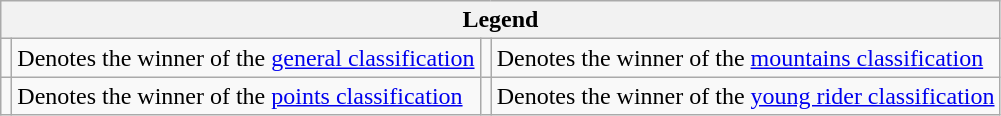<table class="wikitable">
<tr>
<th colspan="4">Legend</th>
</tr>
<tr>
<td></td>
<td>Denotes the winner of the <a href='#'>general classification</a></td>
<td></td>
<td>Denotes the winner of the <a href='#'>mountains classification</a></td>
</tr>
<tr>
<td></td>
<td>Denotes the winner of the <a href='#'>points classification</a></td>
<td></td>
<td>Denotes the winner of the <a href='#'>young rider classification</a></td>
</tr>
</table>
